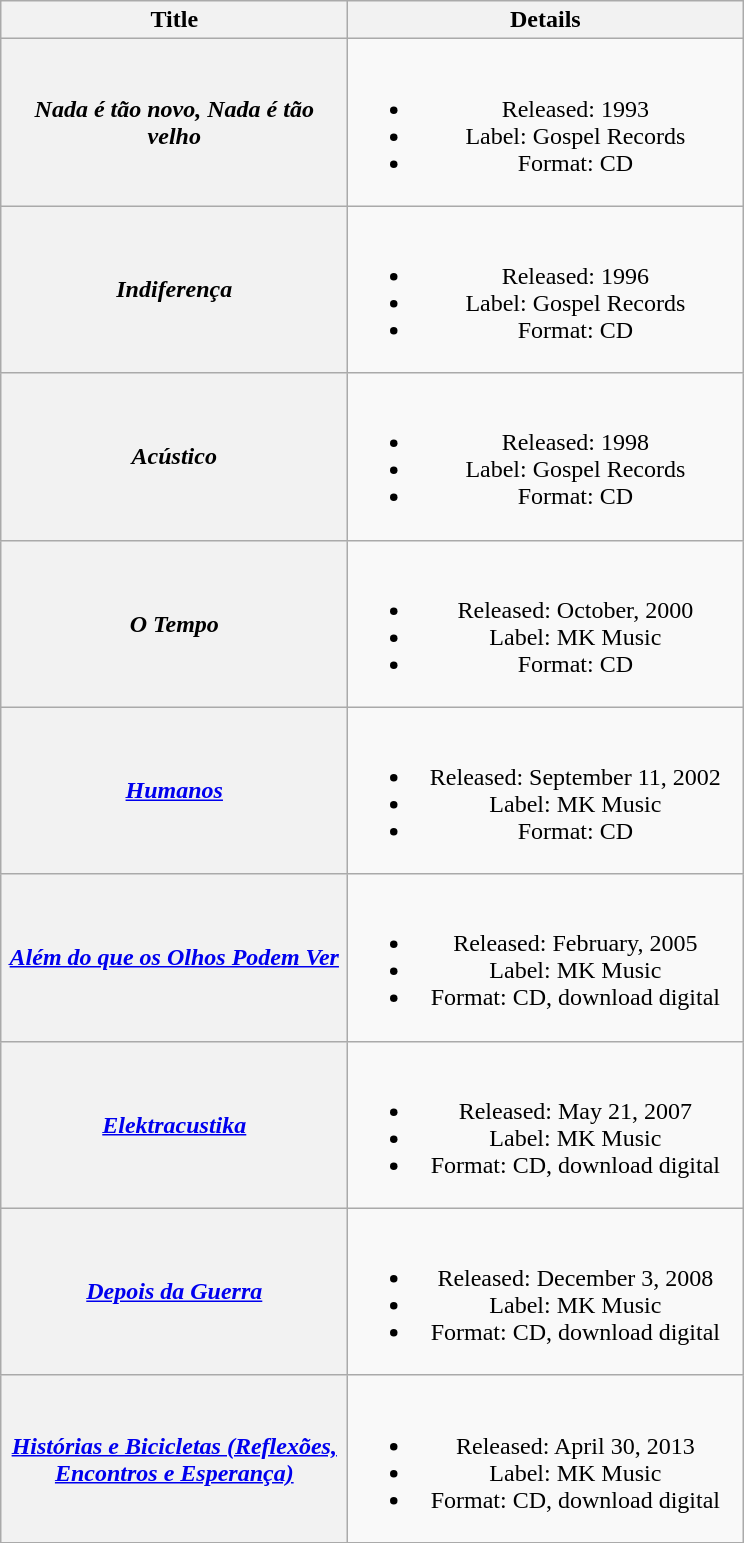<table class="wikitable plainrowheaders" style="text-align:center;">
<tr>
<th scope="col" style="width:14em;">Title</th>
<th scope="col" style="width:16em;">Details</th>
</tr>
<tr>
<th scope="row"><em>Nada é tão novo, Nada é tão velho</em></th>
<td><br><ul><li>Released: 1993</li><li>Label: Gospel Records</li><li>Format: CD</li></ul></td>
</tr>
<tr>
<th scope="row"><em>Indiferença</em></th>
<td><br><ul><li>Released: 1996</li><li>Label: Gospel Records</li><li>Format: CD</li></ul></td>
</tr>
<tr>
<th scope="row"><em>Acústico</em></th>
<td><br><ul><li>Released: 1998</li><li>Label: Gospel Records</li><li>Format: CD</li></ul></td>
</tr>
<tr>
<th scope="row"><em>O Tempo</em></th>
<td><br><ul><li>Released: October, 2000</li><li>Label: MK Music</li><li>Format: CD</li></ul></td>
</tr>
<tr>
<th scope="row"><em><a href='#'>Humanos</a></em></th>
<td><br><ul><li>Released: September 11, 2002</li><li>Label: MK Music</li><li>Format: CD</li></ul></td>
</tr>
<tr>
<th scope="row"><em><a href='#'>Além do que os Olhos Podem Ver</a></em></th>
<td><br><ul><li>Released: February, 2005</li><li>Label: MK Music</li><li>Format: CD, download digital</li></ul></td>
</tr>
<tr>
<th scope="row"><em><a href='#'>Elektracustika</a></em></th>
<td><br><ul><li>Released: May 21, 2007</li><li>Label: MK Music</li><li>Format: CD, download digital</li></ul></td>
</tr>
<tr>
<th scope="row"><em><a href='#'>Depois da Guerra</a></em></th>
<td><br><ul><li>Released: December 3, 2008</li><li>Label: MK Music</li><li>Format: CD, download digital</li></ul></td>
</tr>
<tr>
<th scope="row"><em><a href='#'>Histórias e Bicicletas (Reflexões, Encontros e Esperança)</a></em></th>
<td><br><ul><li>Released: April 30, 2013</li><li>Label: MK Music</li><li>Format: CD, download digital</li></ul></td>
</tr>
</table>
